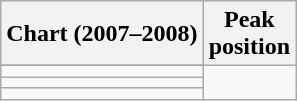<table class="wikitable sortable">
<tr>
<th align="left">Chart (2007–2008)</th>
<th align="center">Peak<br>position</th>
</tr>
<tr>
</tr>
<tr>
<td></td>
</tr>
<tr>
<td></td>
</tr>
<tr>
<td></td>
</tr>
</table>
